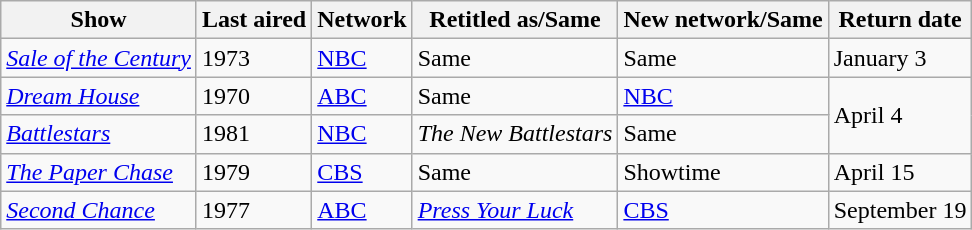<table class="wikitable">
<tr ">
<th>Show</th>
<th>Last aired</th>
<th>Network</th>
<th>Retitled as/Same</th>
<th>New network/Same</th>
<th>Return date</th>
</tr>
<tr>
<td><em><a href='#'>Sale of the Century</a></em></td>
<td>1973</td>
<td><a href='#'>NBC</a></td>
<td>Same</td>
<td>Same</td>
<td>January 3</td>
</tr>
<tr>
<td><em><a href='#'>Dream House</a></em></td>
<td>1970</td>
<td><a href='#'>ABC</a></td>
<td>Same</td>
<td><a href='#'>NBC</a></td>
<td rowspan="2">April 4</td>
</tr>
<tr>
<td><em><a href='#'>Battlestars</a></em></td>
<td>1981</td>
<td><a href='#'>NBC</a></td>
<td><em>The New Battlestars</em></td>
<td>Same</td>
</tr>
<tr>
<td><em><a href='#'>The Paper Chase</a></em></td>
<td>1979</td>
<td><a href='#'>CBS</a></td>
<td>Same</td>
<td>Showtime</td>
<td>April 15</td>
</tr>
<tr>
<td><em><a href='#'>Second Chance</a></em></td>
<td>1977</td>
<td><a href='#'>ABC</a></td>
<td><em><a href='#'>Press Your Luck</a></em></td>
<td><a href='#'>CBS</a></td>
<td>September 19</td>
</tr>
</table>
